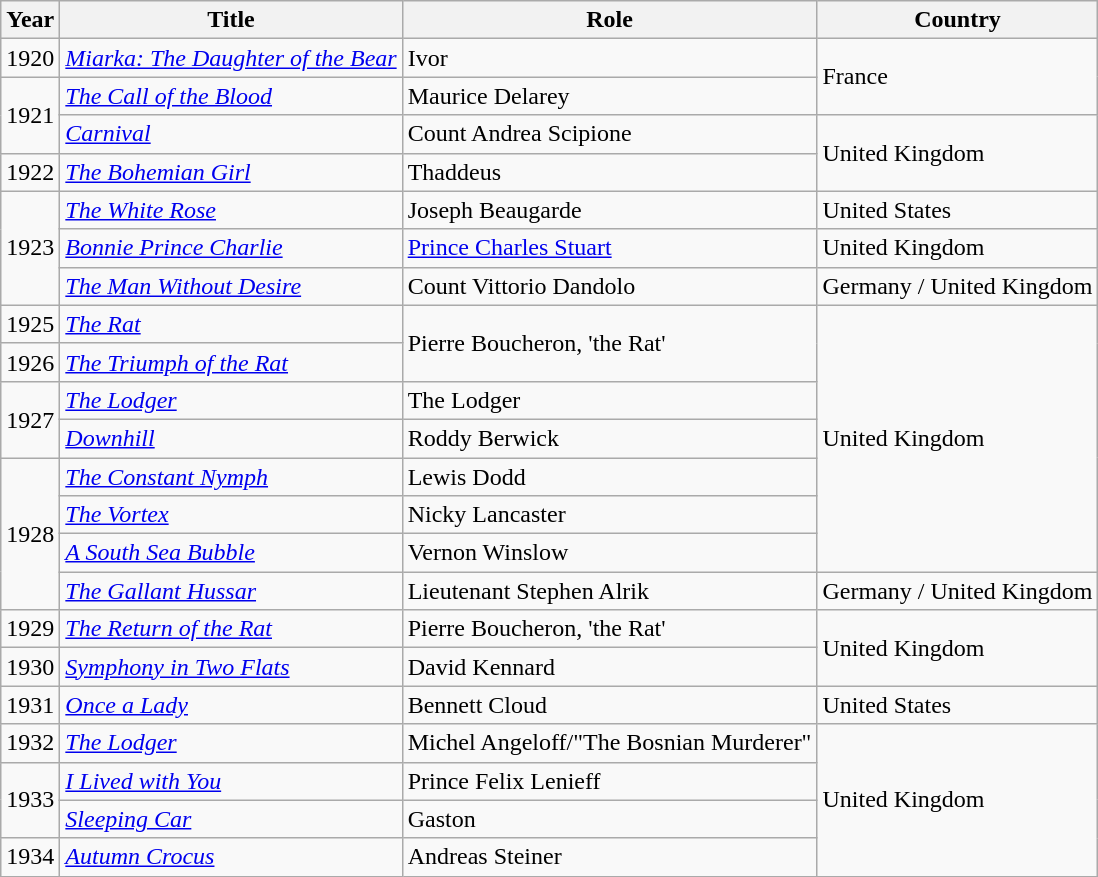<table class="wikitable sortable">
<tr>
<th>Year</th>
<th>Title</th>
<th>Role</th>
<th class="unsortable">Country</th>
</tr>
<tr>
<td>1920</td>
<td><em><a href='#'>Miarka: The Daughter of the Bear</a></em></td>
<td>Ivor</td>
<td rowspan="2">France</td>
</tr>
<tr>
<td rowspan="2">1921</td>
<td><em><a href='#'>The Call of the Blood</a></em></td>
<td>Maurice Delarey</td>
</tr>
<tr>
<td><em><a href='#'>Carnival</a></em></td>
<td>Count Andrea Scipione</td>
<td rowspan="2">United Kingdom</td>
</tr>
<tr>
<td>1922</td>
<td><em><a href='#'>The Bohemian Girl</a></em></td>
<td>Thaddeus</td>
</tr>
<tr>
<td rowspan="3">1923</td>
<td><em><a href='#'>The White Rose</a></em></td>
<td>Joseph Beaugarde</td>
<td>United States</td>
</tr>
<tr>
<td><em><a href='#'>Bonnie Prince Charlie</a></em></td>
<td><a href='#'>Prince Charles Stuart</a></td>
<td>United Kingdom</td>
</tr>
<tr>
<td><em><a href='#'>The Man Without Desire</a></em></td>
<td>Count Vittorio Dandolo</td>
<td>Germany / United Kingdom</td>
</tr>
<tr>
<td>1925</td>
<td><em><a href='#'>The Rat</a></em></td>
<td rowspan="2">Pierre Boucheron, 'the Rat'</td>
<td rowspan="7">United Kingdom</td>
</tr>
<tr>
<td>1926</td>
<td><em><a href='#'>The Triumph of the Rat</a></em></td>
</tr>
<tr>
<td rowspan="2">1927</td>
<td><em><a href='#'>The Lodger</a></em></td>
<td>The Lodger</td>
</tr>
<tr>
<td><em><a href='#'>Downhill</a></em></td>
<td>Roddy Berwick</td>
</tr>
<tr>
<td rowspan="4">1928</td>
<td><em><a href='#'>The Constant Nymph</a></em></td>
<td>Lewis Dodd</td>
</tr>
<tr>
<td><em><a href='#'>The Vortex</a></em></td>
<td>Nicky Lancaster</td>
</tr>
<tr>
<td><em><a href='#'>A South Sea Bubble</a></em></td>
<td>Vernon Winslow</td>
</tr>
<tr>
<td><em><a href='#'>The Gallant Hussar</a></em></td>
<td>Lieutenant Stephen Alrik</td>
<td>Germany / United Kingdom</td>
</tr>
<tr>
<td>1929</td>
<td><em><a href='#'>The Return of the Rat</a></em></td>
<td>Pierre Boucheron, 'the Rat'</td>
<td rowspan="2">United Kingdom</td>
</tr>
<tr>
<td>1930</td>
<td><em><a href='#'>Symphony in Two Flats</a></em></td>
<td>David Kennard</td>
</tr>
<tr>
<td>1931</td>
<td><em><a href='#'>Once a Lady</a></em></td>
<td>Bennett Cloud</td>
<td>United States</td>
</tr>
<tr>
<td>1932</td>
<td><em><a href='#'>The Lodger</a></em></td>
<td>Michel Angeloff/"The Bosnian Murderer"</td>
<td rowspan="4">United Kingdom</td>
</tr>
<tr>
<td rowspan="2">1933</td>
<td><em><a href='#'>I Lived with You</a></em></td>
<td>Prince Felix Lenieff</td>
</tr>
<tr>
<td><em><a href='#'>Sleeping Car</a></em></td>
<td>Gaston</td>
</tr>
<tr>
<td>1934</td>
<td><em><a href='#'>Autumn Crocus</a></em></td>
<td>Andreas Steiner</td>
</tr>
</table>
